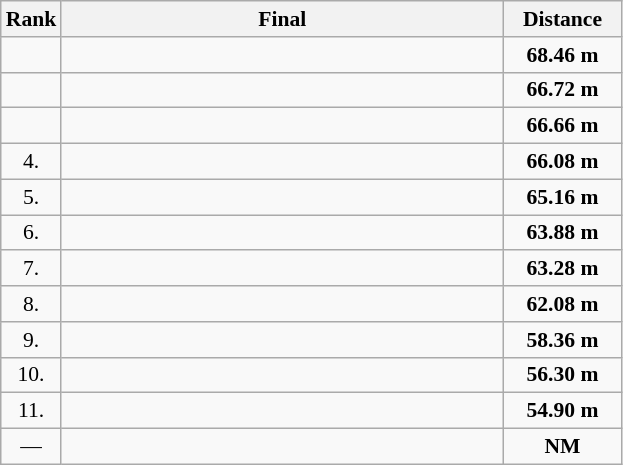<table class="wikitable" style="border-collapse: collapse; font-size: 90%;">
<tr>
<th>Rank</th>
<th style="width: 20em">Final</th>
<th style="width: 5em">Distance</th>
</tr>
<tr>
<td align="center"></td>
<td></td>
<td align="center"><strong>68.46 m</strong></td>
</tr>
<tr>
<td align="center"></td>
<td></td>
<td align="center"><strong>66.72 m</strong></td>
</tr>
<tr>
<td align="center"></td>
<td></td>
<td align="center"><strong>66.66 m</strong></td>
</tr>
<tr>
<td align="center">4.</td>
<td></td>
<td align="center"><strong>66.08 m</strong></td>
</tr>
<tr>
<td align="center">5.</td>
<td></td>
<td align="center"><strong>65.16 m</strong></td>
</tr>
<tr>
<td align="center">6.</td>
<td></td>
<td align="center"><strong>63.88 m</strong></td>
</tr>
<tr>
<td align="center">7.</td>
<td></td>
<td align="center"><strong>63.28 m</strong></td>
</tr>
<tr>
<td align="center">8.</td>
<td></td>
<td align="center"><strong>62.08 m</strong></td>
</tr>
<tr>
<td align="center">9.</td>
<td></td>
<td align="center"><strong>58.36 m</strong></td>
</tr>
<tr>
<td align="center">10.</td>
<td></td>
<td align="center"><strong>56.30 m</strong></td>
</tr>
<tr>
<td align="center">11.</td>
<td></td>
<td align="center"><strong>54.90 m</strong></td>
</tr>
<tr>
<td align="center">—</td>
<td></td>
<td align="center"><strong>NM</strong></td>
</tr>
</table>
